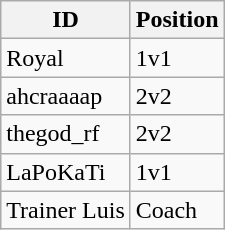<table class="wikitable">
<tr>
<th>ID</th>
<th>Position</th>
</tr>
<tr>
<td>Royal</td>
<td>1v1</td>
</tr>
<tr>
<td>ahcraaaap</td>
<td>2v2</td>
</tr>
<tr>
<td>thegod_rf</td>
<td>2v2</td>
</tr>
<tr>
<td>LaPoKaTi</td>
<td>1v1</td>
</tr>
<tr>
<td>Trainer Luis</td>
<td>Coach</td>
</tr>
</table>
